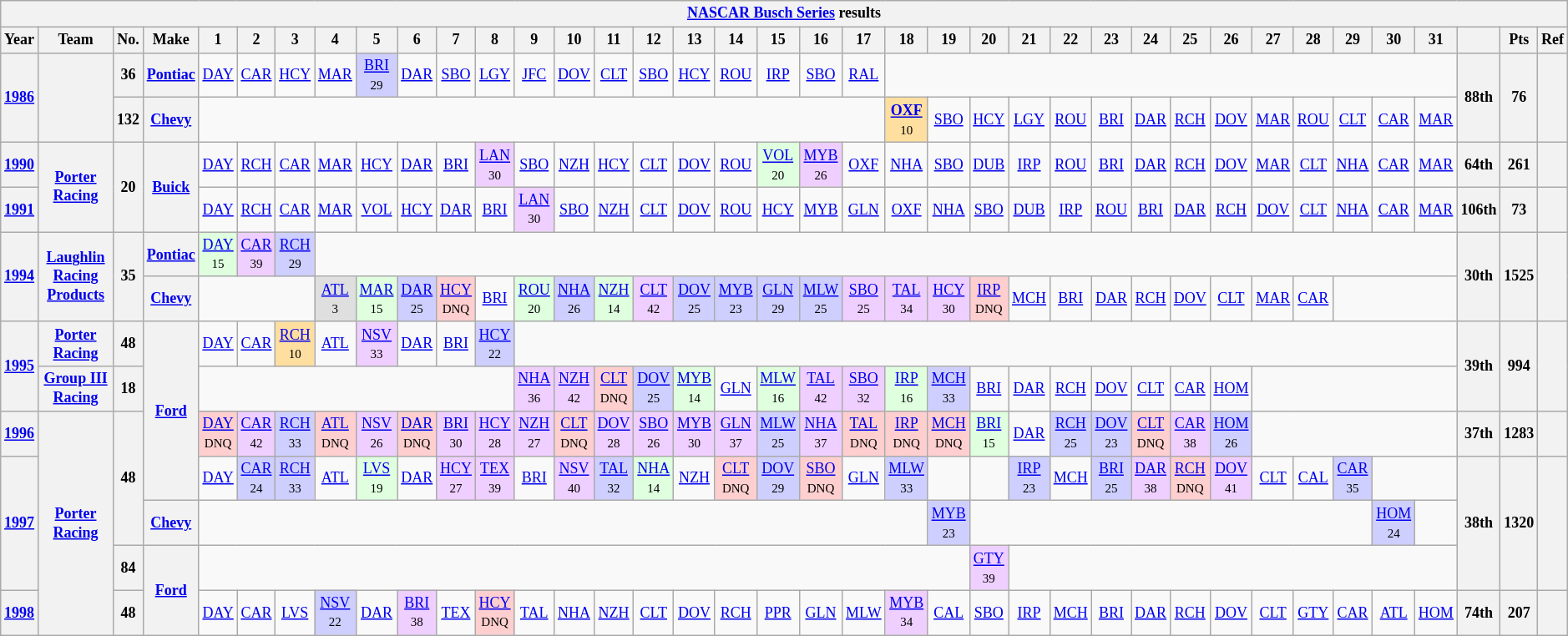<table class="wikitable" style="text-align:center; font-size:75%">
<tr>
<th colspan=38><a href='#'>NASCAR Busch Series</a> results</th>
</tr>
<tr>
<th>Year</th>
<th>Team</th>
<th>No.</th>
<th>Make</th>
<th>1</th>
<th>2</th>
<th>3</th>
<th>4</th>
<th>5</th>
<th>6</th>
<th>7</th>
<th>8</th>
<th>9</th>
<th>10</th>
<th>11</th>
<th>12</th>
<th>13</th>
<th>14</th>
<th>15</th>
<th>16</th>
<th>17</th>
<th>18</th>
<th>19</th>
<th>20</th>
<th>21</th>
<th>22</th>
<th>23</th>
<th>24</th>
<th>25</th>
<th>26</th>
<th>27</th>
<th>28</th>
<th>29</th>
<th>30</th>
<th>31</th>
<th></th>
<th>Pts</th>
<th>Ref</th>
</tr>
<tr>
<th rowspan=2><a href='#'>1986</a></th>
<th rowspan=2></th>
<th>36</th>
<th><a href='#'>Pontiac</a></th>
<td><a href='#'>DAY</a></td>
<td><a href='#'>CAR</a></td>
<td><a href='#'>HCY</a></td>
<td><a href='#'>MAR</a></td>
<td style="background:#CFCFFF;"><a href='#'>BRI</a><br><small>29</small></td>
<td><a href='#'>DAR</a></td>
<td><a href='#'>SBO</a></td>
<td><a href='#'>LGY</a></td>
<td><a href='#'>JFC</a></td>
<td><a href='#'>DOV</a></td>
<td><a href='#'>CLT</a></td>
<td><a href='#'>SBO</a></td>
<td><a href='#'>HCY</a></td>
<td><a href='#'>ROU</a></td>
<td><a href='#'>IRP</a></td>
<td><a href='#'>SBO</a></td>
<td><a href='#'>RAL</a></td>
<td colspan=14></td>
<th rowspan=2>88th</th>
<th rowspan=2>76</th>
<th rowspan=2></th>
</tr>
<tr>
<th>132</th>
<th><a href='#'>Chevy</a></th>
<td colspan=17></td>
<td style="background:#FFDF9F;"><strong><a href='#'>OXF</a></strong><br><small>10</small></td>
<td><a href='#'>SBO</a></td>
<td><a href='#'>HCY</a></td>
<td><a href='#'>LGY</a></td>
<td><a href='#'>ROU</a></td>
<td><a href='#'>BRI</a></td>
<td><a href='#'>DAR</a></td>
<td><a href='#'>RCH</a></td>
<td><a href='#'>DOV</a></td>
<td><a href='#'>MAR</a></td>
<td><a href='#'>ROU</a></td>
<td><a href='#'>CLT</a></td>
<td><a href='#'>CAR</a></td>
<td><a href='#'>MAR</a></td>
</tr>
<tr>
<th><a href='#'>1990</a></th>
<th rowspan=2><a href='#'>Porter Racing</a></th>
<th rowspan=2>20</th>
<th rowspan=2><a href='#'>Buick</a></th>
<td><a href='#'>DAY</a></td>
<td><a href='#'>RCH</a></td>
<td><a href='#'>CAR</a></td>
<td><a href='#'>MAR</a></td>
<td><a href='#'>HCY</a></td>
<td><a href='#'>DAR</a></td>
<td><a href='#'>BRI</a></td>
<td style="background:#EFCFFF;"><a href='#'>LAN</a><br><small>30</small></td>
<td><a href='#'>SBO</a></td>
<td><a href='#'>NZH</a></td>
<td><a href='#'>HCY</a></td>
<td><a href='#'>CLT</a></td>
<td><a href='#'>DOV</a></td>
<td><a href='#'>ROU</a></td>
<td style="background:#DFFFDF;"><a href='#'>VOL</a><br><small>20</small></td>
<td style="background:#EFCFFF;"><a href='#'>MYB</a><br><small>26</small></td>
<td><a href='#'>OXF</a></td>
<td><a href='#'>NHA</a></td>
<td><a href='#'>SBO</a></td>
<td><a href='#'>DUB</a></td>
<td><a href='#'>IRP</a></td>
<td><a href='#'>ROU</a></td>
<td><a href='#'>BRI</a></td>
<td><a href='#'>DAR</a></td>
<td><a href='#'>RCH</a></td>
<td><a href='#'>DOV</a></td>
<td><a href='#'>MAR</a></td>
<td><a href='#'>CLT</a></td>
<td><a href='#'>NHA</a></td>
<td><a href='#'>CAR</a></td>
<td><a href='#'>MAR</a></td>
<th>64th</th>
<th>261</th>
<th></th>
</tr>
<tr>
<th><a href='#'>1991</a></th>
<td><a href='#'>DAY</a></td>
<td><a href='#'>RCH</a></td>
<td><a href='#'>CAR</a></td>
<td><a href='#'>MAR</a></td>
<td><a href='#'>VOL</a></td>
<td><a href='#'>HCY</a></td>
<td><a href='#'>DAR</a></td>
<td><a href='#'>BRI</a></td>
<td style="background:#EFCFFF;"><a href='#'>LAN</a><br><small>30</small></td>
<td><a href='#'>SBO</a></td>
<td><a href='#'>NZH</a></td>
<td><a href='#'>CLT</a></td>
<td><a href='#'>DOV</a></td>
<td><a href='#'>ROU</a></td>
<td><a href='#'>HCY</a></td>
<td><a href='#'>MYB</a></td>
<td><a href='#'>GLN</a></td>
<td><a href='#'>OXF</a></td>
<td><a href='#'>NHA</a></td>
<td><a href='#'>SBO</a></td>
<td><a href='#'>DUB</a></td>
<td><a href='#'>IRP</a></td>
<td><a href='#'>ROU</a></td>
<td><a href='#'>BRI</a></td>
<td><a href='#'>DAR</a></td>
<td><a href='#'>RCH</a></td>
<td><a href='#'>DOV</a></td>
<td><a href='#'>CLT</a></td>
<td><a href='#'>NHA</a></td>
<td><a href='#'>CAR</a></td>
<td><a href='#'>MAR</a></td>
<th>106th</th>
<th>73</th>
<th></th>
</tr>
<tr>
<th rowspan=2><a href='#'>1994</a></th>
<th rowspan=2><a href='#'>Laughlin Racing Products</a></th>
<th rowspan=2>35</th>
<th><a href='#'>Pontiac</a></th>
<td style="background:#DFFFDF;"><a href='#'>DAY</a><br><small>15</small></td>
<td style="background:#EFCFFF;"><a href='#'>CAR</a><br><small>39</small></td>
<td style="background:#CFCFFF;"><a href='#'>RCH</a><br><small>29</small></td>
<td colspan=28></td>
<th rowspan=2>30th</th>
<th rowspan=2>1525</th>
<th rowspan=2></th>
</tr>
<tr>
<th><a href='#'>Chevy</a></th>
<td colspan=3></td>
<td style="background:#DFDFDF;"><a href='#'>ATL</a><br><small>3</small></td>
<td style="background:#DFFFDF;"><a href='#'>MAR</a><br><small>15</small></td>
<td style="background:#CFCFFF;"><a href='#'>DAR</a><br><small>25</small></td>
<td style="background:#FFCFCF;"><a href='#'>HCY</a><br><small>DNQ</small></td>
<td><a href='#'>BRI</a></td>
<td style="background:#DFFFDF;"><a href='#'>ROU</a><br><small>20</small></td>
<td style="background:#CFCFFF;"><a href='#'>NHA</a><br><small>26</small></td>
<td style="background:#DFFFDF;"><a href='#'>NZH</a><br><small>14</small></td>
<td style="background:#EFCFFF;"><a href='#'>CLT</a><br><small>42</small></td>
<td style="background:#CFCFFF;"><a href='#'>DOV</a><br><small>25</small></td>
<td style="background:#CFCFFF;"><a href='#'>MYB</a><br><small>23</small></td>
<td style="background:#CFCFFF;"><a href='#'>GLN</a><br><small>29</small></td>
<td style="background:#CFCFFF;"><a href='#'>MLW</a><br><small>25</small></td>
<td style="background:#EFCFFF;"><a href='#'>SBO</a><br><small>25</small></td>
<td style="background:#EFCFFF;"><a href='#'>TAL</a><br><small>34</small></td>
<td style="background:#EFCFFF;"><a href='#'>HCY</a><br><small>30</small></td>
<td style="background:#FFCFCF;"><a href='#'>IRP</a><br><small>DNQ</small></td>
<td><a href='#'>MCH</a></td>
<td><a href='#'>BRI</a></td>
<td><a href='#'>DAR</a></td>
<td><a href='#'>RCH</a></td>
<td><a href='#'>DOV</a></td>
<td><a href='#'>CLT</a></td>
<td><a href='#'>MAR</a></td>
<td><a href='#'>CAR</a></td>
<td colspan=3></td>
</tr>
<tr>
<th rowspan=2><a href='#'>1995</a></th>
<th><a href='#'>Porter Racing</a></th>
<th>48</th>
<th rowspan=4><a href='#'>Ford</a></th>
<td><a href='#'>DAY</a></td>
<td><a href='#'>CAR</a></td>
<td style="background:#FFDF9F;"><a href='#'>RCH</a><br><small>10</small></td>
<td><a href='#'>ATL</a></td>
<td style="background:#EFCFFF;"><a href='#'>NSV</a><br><small>33</small></td>
<td><a href='#'>DAR</a></td>
<td><a href='#'>BRI</a></td>
<td style="background:#CFCFFF;"><a href='#'>HCY</a><br><small>22</small></td>
<td colspan=23></td>
<th rowspan=2>39th</th>
<th rowspan=2>994</th>
<th rowspan=2></th>
</tr>
<tr>
<th><a href='#'>Group III Racing</a></th>
<th>18</th>
<td colspan=8></td>
<td style="background:#EFCFFF;"><a href='#'>NHA</a><br><small>36</small></td>
<td style="background:#EFCFFF;"><a href='#'>NZH</a><br><small>42</small></td>
<td style="background:#FFCFCF;"><a href='#'>CLT</a><br><small>DNQ</small></td>
<td style="background:#CFCFFF;"><a href='#'>DOV</a><br><small>25</small></td>
<td style="background:#DFFFDF;"><a href='#'>MYB</a><br><small>14</small></td>
<td><a href='#'>GLN</a></td>
<td style="background:#DFFFDF;"><a href='#'>MLW</a><br><small>16</small></td>
<td style="background:#EFCFFF;"><a href='#'>TAL</a><br><small>42</small></td>
<td style="background:#EFCFFF;"><a href='#'>SBO</a><br><small>32</small></td>
<td style="background:#DFFFDF;"><a href='#'>IRP</a><br><small>16</small></td>
<td style="background:#CFCFFF;"><a href='#'>MCH</a><br><small>33</small></td>
<td><a href='#'>BRI</a></td>
<td><a href='#'>DAR</a></td>
<td><a href='#'>RCH</a></td>
<td><a href='#'>DOV</a></td>
<td><a href='#'>CLT</a></td>
<td><a href='#'>CAR</a></td>
<td><a href='#'>HOM</a></td>
<td colspan=5></td>
</tr>
<tr>
<th><a href='#'>1996</a></th>
<th rowspan=5><a href='#'>Porter Racing</a></th>
<th rowspan=3>48</th>
<td style="background:#FFCFCF;"><a href='#'>DAY</a><br><small>DNQ</small></td>
<td style="background:#EFCFFF;"><a href='#'>CAR</a><br><small>42</small></td>
<td style="background:#CFCFFF;"><a href='#'>RCH</a><br><small>33</small></td>
<td style="background:#FFCFCF;"><a href='#'>ATL</a><br><small>DNQ</small></td>
<td style="background:#EFCFFF;"><a href='#'>NSV</a><br><small>26</small></td>
<td style="background:#FFCFCF;"><a href='#'>DAR</a><br><small>DNQ</small></td>
<td style="background:#EFCFFF;"><a href='#'>BRI</a><br><small>30</small></td>
<td style="background:#EFCFFF;"><a href='#'>HCY</a><br><small>28</small></td>
<td style="background:#EFCFFF;"><a href='#'>NZH</a><br><small>27</small></td>
<td style="background:#FFCFCF;"><a href='#'>CLT</a><br><small>DNQ</small></td>
<td style="background:#EFCFFF;"><a href='#'>DOV</a><br><small>28</small></td>
<td style="background:#EFCFFF;"><a href='#'>SBO</a><br><small>26</small></td>
<td style="background:#EFCFFF;"><a href='#'>MYB</a><br><small>30</small></td>
<td style="background:#EFCFFF;"><a href='#'>GLN</a><br><small>37</small></td>
<td style="background:#CFCFFF;"><a href='#'>MLW</a><br><small>25</small></td>
<td style="background:#EFCFFF;"><a href='#'>NHA</a><br><small>37</small></td>
<td style="background:#FFCFCF;"><a href='#'>TAL</a><br><small>DNQ</small></td>
<td style="background:#FFCFCF;"><a href='#'>IRP</a><br><small>DNQ</small></td>
<td style="background:#FFCFCF;"><a href='#'>MCH</a><br><small>DNQ</small></td>
<td style="background:#DFFFDF;"><a href='#'>BRI</a><br><small>15</small></td>
<td><a href='#'>DAR</a></td>
<td style="background:#CFCFFF;"><a href='#'>RCH</a><br><small>25</small></td>
<td style="background:#CFCFFF;"><a href='#'>DOV</a><br><small>23</small></td>
<td style="background:#FFCFCF;"><a href='#'>CLT</a><br><small>DNQ</small></td>
<td style="background:#EFCFFF;"><a href='#'>CAR</a><br><small>38</small></td>
<td style="background:#CFCFFF;"><a href='#'>HOM</a><br><small>26</small></td>
<td colspan=5></td>
<th>37th</th>
<th>1283</th>
<th></th>
</tr>
<tr>
<th rowspan=3><a href='#'>1997</a></th>
<td><a href='#'>DAY</a></td>
<td style="background:#CFCFFF;"><a href='#'>CAR</a><br><small>24</small></td>
<td style="background:#CFCFFF;"><a href='#'>RCH</a><br><small>33</small></td>
<td><a href='#'>ATL</a></td>
<td style="background:#DFFFDF;"><a href='#'>LVS</a><br><small>19</small></td>
<td><a href='#'>DAR</a></td>
<td style="background:#EFCFFF;"><a href='#'>HCY</a><br><small>27</small></td>
<td style="background:#EFCFFF;"><a href='#'>TEX</a><br><small>39</small></td>
<td><a href='#'>BRI</a></td>
<td style="background:#EFCFFF;"><a href='#'>NSV</a><br><small>40</small></td>
<td style="background:#CFCFFF;"><a href='#'>TAL</a><br><small>32</small></td>
<td style="background:#DFFFDF;"><a href='#'>NHA</a><br><small>14</small></td>
<td><a href='#'>NZH</a></td>
<td style="background:#FFCFCF;"><a href='#'>CLT</a><br><small>DNQ</small></td>
<td style="background:#CFCFFF;"><a href='#'>DOV</a><br><small>29</small></td>
<td style="background:#FFCFCF;"><a href='#'>SBO</a><br><small>DNQ</small></td>
<td><a href='#'>GLN</a></td>
<td style="background:#CFCFFF;"><a href='#'>MLW</a><br><small>33</small></td>
<td></td>
<td></td>
<td style="background:#CFCFFF;"><a href='#'>IRP</a><br><small>23</small></td>
<td><a href='#'>MCH</a></td>
<td style="background:#CFCFFF;"><a href='#'>BRI</a><br><small>25</small></td>
<td style="background:#EFCFFF;"><a href='#'>DAR</a><br><small>38</small></td>
<td style="background:#FFCFCF;"><a href='#'>RCH</a><br><small>DNQ</small></td>
<td style="background:#EFCFFF;"><a href='#'>DOV</a><br><small>41</small></td>
<td><a href='#'>CLT</a></td>
<td><a href='#'>CAL</a></td>
<td style="background:#CFCFFF;"><a href='#'>CAR</a><br><small>35</small></td>
<td colspan=2></td>
<th rowspan=3>38th</th>
<th rowspan=3>1320</th>
<th rowspan=3></th>
</tr>
<tr>
<th><a href='#'>Chevy</a></th>
<td colspan=18></td>
<td style="background:#CFCFFF;"><a href='#'>MYB</a><br><small>23</small></td>
<td colspan=10></td>
<td style="background:#CFCFFF;"><a href='#'>HOM</a><br><small>24</small></td>
<td></td>
</tr>
<tr>
<th>84</th>
<th rowspan=2><a href='#'>Ford</a></th>
<td colspan=19></td>
<td style="background:#EFCFFF;"><a href='#'>GTY</a><br><small>39</small></td>
<td colspan=11></td>
</tr>
<tr>
<th><a href='#'>1998</a></th>
<th>48</th>
<td><a href='#'>DAY</a></td>
<td><a href='#'>CAR</a></td>
<td><a href='#'>LVS</a></td>
<td style="background:#CFCFFF;"><a href='#'>NSV</a><br><small>22</small></td>
<td><a href='#'>DAR</a></td>
<td style="background:#EFCFFF;"><a href='#'>BRI</a><br><small>38</small></td>
<td><a href='#'>TEX</a></td>
<td style="background:#FFCFCF;"><a href='#'>HCY</a><br><small>DNQ</small></td>
<td><a href='#'>TAL</a></td>
<td><a href='#'>NHA</a></td>
<td><a href='#'>NZH</a></td>
<td><a href='#'>CLT</a></td>
<td><a href='#'>DOV</a></td>
<td><a href='#'>RCH</a></td>
<td><a href='#'>PPR</a></td>
<td><a href='#'>GLN</a></td>
<td><a href='#'>MLW</a></td>
<td style="background:#EFCFFF;"><a href='#'>MYB</a><br><small>34</small></td>
<td><a href='#'>CAL</a></td>
<td><a href='#'>SBO</a></td>
<td><a href='#'>IRP</a></td>
<td><a href='#'>MCH</a></td>
<td><a href='#'>BRI</a></td>
<td><a href='#'>DAR</a></td>
<td><a href='#'>RCH</a></td>
<td><a href='#'>DOV</a></td>
<td><a href='#'>CLT</a></td>
<td><a href='#'>GTY</a></td>
<td><a href='#'>CAR</a></td>
<td><a href='#'>ATL</a></td>
<td><a href='#'>HOM</a></td>
<th>74th</th>
<th>207</th>
<th></th>
</tr>
</table>
